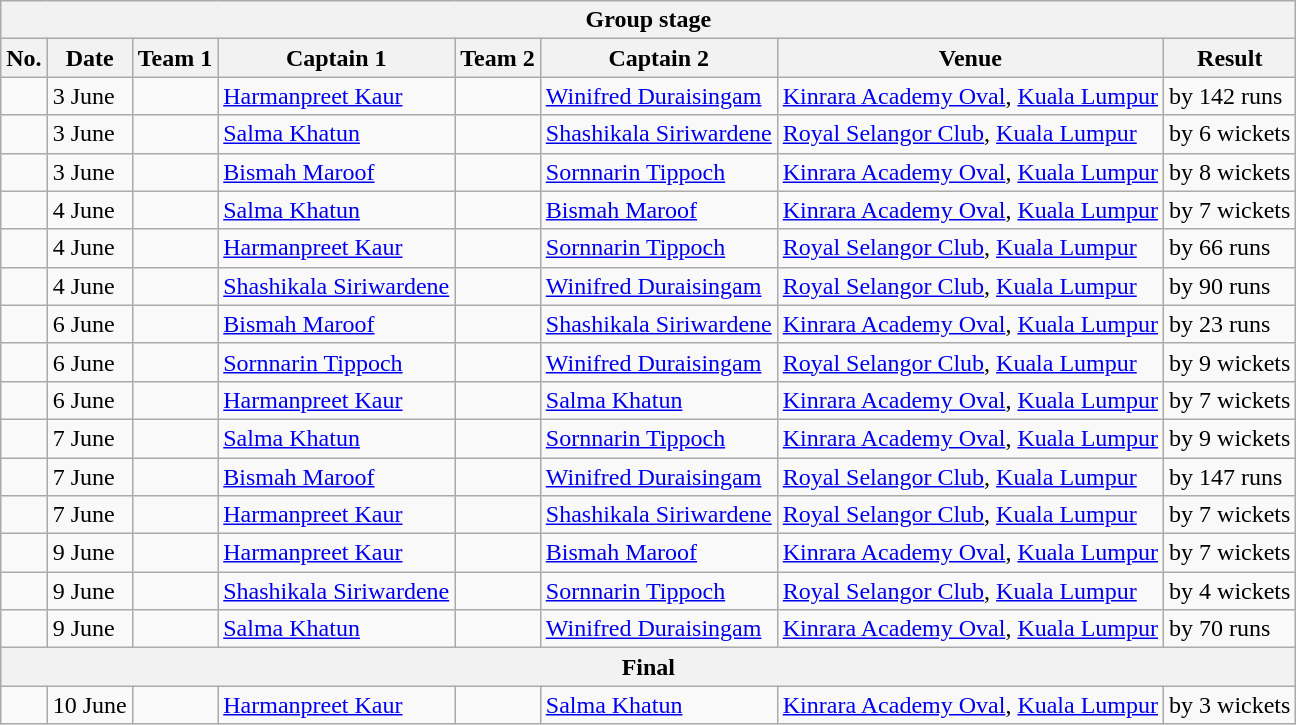<table class="wikitable">
<tr>
<th colspan="9">Group stage</th>
</tr>
<tr>
<th>No.</th>
<th>Date</th>
<th>Team 1</th>
<th>Captain 1</th>
<th>Team 2</th>
<th>Captain 2</th>
<th>Venue</th>
<th>Result</th>
</tr>
<tr>
<td></td>
<td>3 June</td>
<td></td>
<td><a href='#'>Harmanpreet Kaur</a></td>
<td></td>
<td><a href='#'>Winifred Duraisingam</a></td>
<td><a href='#'>Kinrara Academy Oval</a>, <a href='#'>Kuala Lumpur</a></td>
<td> by 142 runs</td>
</tr>
<tr>
<td></td>
<td>3 June</td>
<td></td>
<td><a href='#'>Salma Khatun</a></td>
<td></td>
<td><a href='#'>Shashikala Siriwardene</a></td>
<td><a href='#'>Royal Selangor Club</a>, <a href='#'>Kuala Lumpur</a></td>
<td> by 6 wickets</td>
</tr>
<tr>
<td></td>
<td>3 June</td>
<td></td>
<td><a href='#'>Bismah Maroof</a></td>
<td></td>
<td><a href='#'>Sornnarin Tippoch</a></td>
<td><a href='#'>Kinrara Academy Oval</a>, <a href='#'>Kuala Lumpur</a></td>
<td> by 8 wickets</td>
</tr>
<tr>
<td></td>
<td>4 June</td>
<td></td>
<td><a href='#'>Salma Khatun</a></td>
<td></td>
<td><a href='#'>Bismah Maroof</a></td>
<td><a href='#'>Kinrara Academy Oval</a>, <a href='#'>Kuala Lumpur</a></td>
<td> by 7 wickets</td>
</tr>
<tr>
<td></td>
<td>4 June</td>
<td></td>
<td><a href='#'>Harmanpreet Kaur</a></td>
<td></td>
<td><a href='#'>Sornnarin Tippoch</a></td>
<td><a href='#'>Royal Selangor Club</a>, <a href='#'>Kuala Lumpur</a></td>
<td> by 66 runs</td>
</tr>
<tr>
<td></td>
<td>4 June</td>
<td></td>
<td><a href='#'>Shashikala Siriwardene</a></td>
<td></td>
<td><a href='#'>Winifred Duraisingam</a></td>
<td><a href='#'>Royal Selangor Club</a>, <a href='#'>Kuala Lumpur</a></td>
<td> by 90 runs</td>
</tr>
<tr>
<td></td>
<td>6 June</td>
<td></td>
<td><a href='#'>Bismah Maroof</a></td>
<td></td>
<td><a href='#'>Shashikala Siriwardene</a></td>
<td><a href='#'>Kinrara Academy Oval</a>, <a href='#'>Kuala Lumpur</a></td>
<td> by 23 runs</td>
</tr>
<tr>
<td></td>
<td>6 June</td>
<td></td>
<td><a href='#'>Sornnarin Tippoch</a></td>
<td></td>
<td><a href='#'>Winifred Duraisingam</a></td>
<td><a href='#'>Royal Selangor Club</a>, <a href='#'>Kuala Lumpur</a></td>
<td> by 9 wickets</td>
</tr>
<tr>
<td></td>
<td>6 June</td>
<td></td>
<td><a href='#'>Harmanpreet Kaur</a></td>
<td></td>
<td><a href='#'>Salma Khatun</a></td>
<td><a href='#'>Kinrara Academy Oval</a>, <a href='#'>Kuala Lumpur</a></td>
<td> by 7 wickets</td>
</tr>
<tr>
<td></td>
<td>7 June</td>
<td></td>
<td><a href='#'>Salma Khatun</a></td>
<td></td>
<td><a href='#'>Sornnarin Tippoch</a></td>
<td><a href='#'>Kinrara Academy Oval</a>, <a href='#'>Kuala Lumpur</a></td>
<td> by 9 wickets</td>
</tr>
<tr>
<td></td>
<td>7 June</td>
<td></td>
<td><a href='#'>Bismah Maroof</a></td>
<td></td>
<td><a href='#'>Winifred Duraisingam</a></td>
<td><a href='#'>Royal Selangor Club</a>, <a href='#'>Kuala Lumpur</a></td>
<td> by 147 runs</td>
</tr>
<tr>
<td></td>
<td>7 June</td>
<td></td>
<td><a href='#'>Harmanpreet Kaur</a></td>
<td></td>
<td><a href='#'>Shashikala Siriwardene</a></td>
<td><a href='#'>Royal Selangor Club</a>, <a href='#'>Kuala Lumpur</a></td>
<td> by 7 wickets</td>
</tr>
<tr>
<td></td>
<td>9 June</td>
<td></td>
<td><a href='#'>Harmanpreet Kaur</a></td>
<td></td>
<td><a href='#'>Bismah Maroof</a></td>
<td><a href='#'>Kinrara Academy Oval</a>, <a href='#'>Kuala Lumpur</a></td>
<td> by 7 wickets</td>
</tr>
<tr>
<td></td>
<td>9 June</td>
<td></td>
<td><a href='#'>Shashikala Siriwardene</a></td>
<td></td>
<td><a href='#'>Sornnarin Tippoch</a></td>
<td><a href='#'>Royal Selangor Club</a>, <a href='#'>Kuala Lumpur</a></td>
<td> by 4 wickets</td>
</tr>
<tr>
<td></td>
<td>9 June</td>
<td></td>
<td><a href='#'>Salma Khatun</a></td>
<td></td>
<td><a href='#'>Winifred Duraisingam</a></td>
<td><a href='#'>Kinrara Academy Oval</a>, <a href='#'>Kuala Lumpur</a></td>
<td> by 70 runs</td>
</tr>
<tr>
<th colspan="9">Final</th>
</tr>
<tr>
<td></td>
<td>10 June</td>
<td></td>
<td><a href='#'>Harmanpreet Kaur</a></td>
<td></td>
<td><a href='#'>Salma Khatun</a></td>
<td><a href='#'>Kinrara Academy Oval</a>, <a href='#'>Kuala Lumpur</a></td>
<td> by 3 wickets</td>
</tr>
</table>
